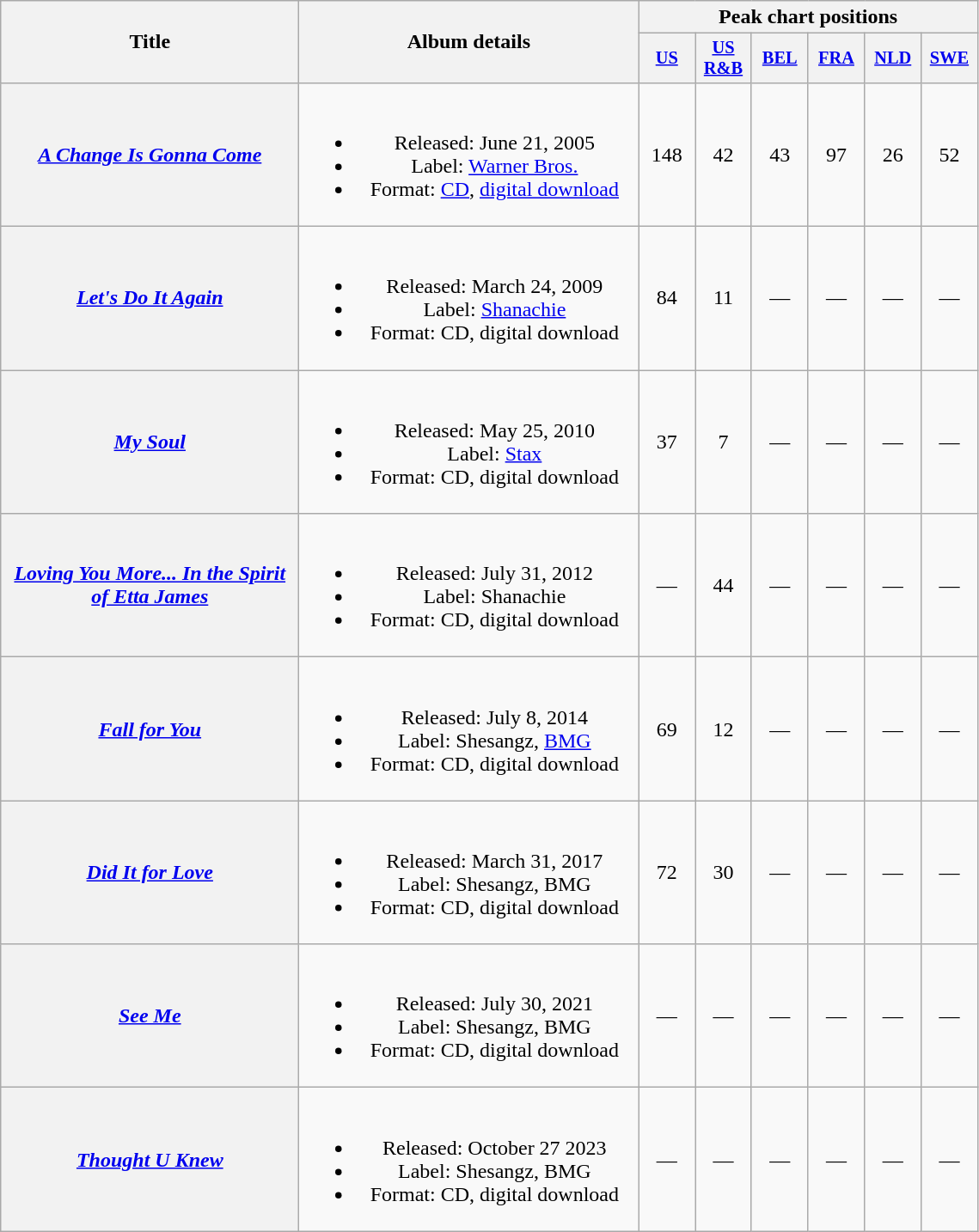<table class="wikitable plainrowheaders" style="text-align:center;">
<tr>
<th scope="col" rowspan="2" style="width:14em;">Title</th>
<th scope="col" rowspan="2" style="width:16em;">Album details</th>
<th scope="col" colspan="6">Peak chart positions</th>
</tr>
<tr>
<th scope="col" style="width:2.75em;font-size:85%;"><a href='#'>US</a><br></th>
<th scope="col" style="width:2.75em;font-size:85%;"><a href='#'>US R&B</a><br></th>
<th scope="col" style="width:2.75em;font-size:85%;"><a href='#'>BEL</a><br></th>
<th scope="col" style="width:2.75em;font-size:85%;"><a href='#'>FRA</a><br></th>
<th scope="col" style="width:2.75em;font-size:85%;"><a href='#'>NLD</a><br></th>
<th scope="col" style="width:2.75em;font-size:85%;"><a href='#'>SWE</a><br></th>
</tr>
<tr>
<th scope="row"><em><a href='#'>A Change Is Gonna Come</a></em></th>
<td><br><ul><li>Released: June 21, 2005</li><li>Label: <a href='#'>Warner Bros.</a></li><li>Format: <a href='#'>CD</a>, <a href='#'>digital download</a></li></ul></td>
<td>148</td>
<td>42</td>
<td>43</td>
<td>97</td>
<td>26</td>
<td>52</td>
</tr>
<tr>
<th scope="row"><em><a href='#'>Let's Do It Again</a></em></th>
<td><br><ul><li>Released: March 24, 2009</li><li>Label: <a href='#'>Shanachie</a></li><li>Format: CD, digital download</li></ul></td>
<td>84</td>
<td>11</td>
<td>—</td>
<td>—</td>
<td>—</td>
<td>—</td>
</tr>
<tr>
<th scope="row"><em><a href='#'>My Soul</a></em></th>
<td><br><ul><li>Released: May 25, 2010</li><li>Label: <a href='#'>Stax</a></li><li>Format: CD, digital download</li></ul></td>
<td>37</td>
<td>7</td>
<td>—</td>
<td>—</td>
<td>—</td>
<td>—</td>
</tr>
<tr>
<th scope="row"><em><a href='#'>Loving You More... In the Spirit of Etta James</a></em></th>
<td><br><ul><li>Released: July 31, 2012</li><li>Label: Shanachie</li><li>Format: CD, digital download</li></ul></td>
<td>—</td>
<td>44</td>
<td>—</td>
<td>—</td>
<td>—</td>
<td>—</td>
</tr>
<tr>
<th scope="row"><em><a href='#'>Fall for You</a></em></th>
<td><br><ul><li>Released: July 8, 2014</li><li>Label: Shesangz, <a href='#'>BMG</a></li><li>Format: CD, digital download</li></ul></td>
<td>69</td>
<td>12</td>
<td>—</td>
<td>—</td>
<td>—</td>
<td>—</td>
</tr>
<tr>
<th scope="row"><em><a href='#'>Did It for Love</a></em></th>
<td><br><ul><li>Released: March 31, 2017</li><li>Label: Shesangz, BMG</li><li>Format: CD, digital download</li></ul></td>
<td>72</td>
<td>30</td>
<td>—</td>
<td>—</td>
<td>—</td>
<td>—</td>
</tr>
<tr>
<th scope="row"><em><a href='#'>See Me</a></em></th>
<td><br><ul><li>Released: July 30, 2021</li><li>Label: Shesangz, BMG</li><li>Format: CD, digital download</li></ul></td>
<td>—</td>
<td>—</td>
<td>—</td>
<td>—</td>
<td>—</td>
<td>—</td>
</tr>
<tr>
<th scope="row"><em><a href='#'>Thought U Knew</a></em></th>
<td><br><ul><li>Released: October 27 2023</li><li>Label: Shesangz, BMG</li><li>Format: CD, digital download</li></ul></td>
<td>—</td>
<td>—</td>
<td>—</td>
<td>—</td>
<td>—</td>
<td>—</td>
</tr>
</table>
